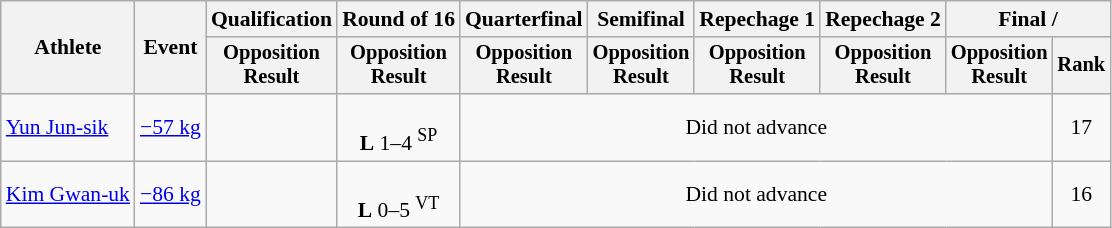<table class="wikitable" style="font-size:90%">
<tr>
<th rowspan=2>Athlete</th>
<th rowspan=2>Event</th>
<th>Qualification</th>
<th>Round of 16</th>
<th>Quarterfinal</th>
<th>Semifinal</th>
<th>Repechage 1</th>
<th>Repechage 2</th>
<th colspan=2>Final / </th>
</tr>
<tr style="font-size: 95%">
<th>Opposition<br>Result</th>
<th>Opposition<br>Result</th>
<th>Opposition<br>Result</th>
<th>Opposition<br>Result</th>
<th>Opposition<br>Result</th>
<th>Opposition<br>Result</th>
<th>Opposition<br>Result</th>
<th>Rank</th>
</tr>
<tr align=center>
<td align=left><a href='#'>Yun Jun-sik</a></td>
<td align=left><a href='#'>−57 kg</a></td>
<td></td>
<td><br><strong>L</strong> 1–4 <sup>SP</sup></td>
<td colspan=5>Did not advance</td>
<td>17</td>
</tr>
<tr align=center>
<td align=left><a href='#'>Kim Gwan-uk</a></td>
<td align=left><a href='#'>−86 kg</a></td>
<td></td>
<td><br><strong>L</strong> 0–5 <sup>VT</sup></td>
<td colspan=5>Did not advance</td>
<td>16</td>
</tr>
</table>
